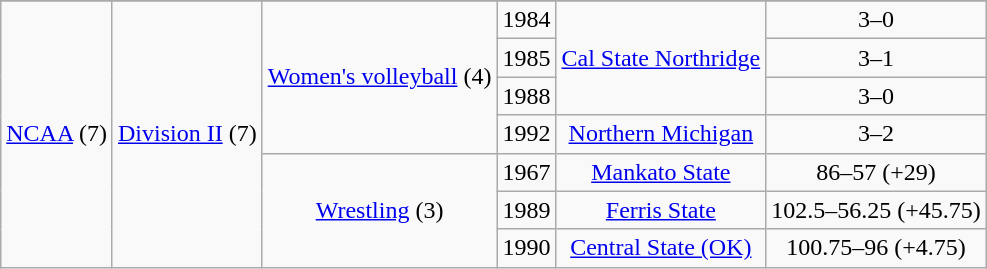<table class="wikitable">
<tr align="center">
</tr>
<tr align="center">
<td rowspan="7"><a href='#'>NCAA</a> (7)</td>
<td rowspan="7"><a href='#'>Division II</a> (7)</td>
<td rowspan="4"><a href='#'>Women's volleyball</a> (4)</td>
<td>1984</td>
<td rowspan="3"><a href='#'>Cal State Northridge</a></td>
<td>3–0</td>
</tr>
<tr align="center">
<td>1985</td>
<td>3–1</td>
</tr>
<tr align="center">
<td>1988</td>
<td>3–0</td>
</tr>
<tr align="center">
<td>1992</td>
<td><a href='#'>Northern Michigan</a></td>
<td>3–2</td>
</tr>
<tr align="center">
<td rowspan="3"><a href='#'>Wrestling</a> (3)</td>
<td>1967</td>
<td><a href='#'>Mankato State</a></td>
<td>86–57 (+29)</td>
</tr>
<tr align="center">
<td>1989</td>
<td><a href='#'>Ferris State</a></td>
<td>102.5–56.25 (+45.75)</td>
</tr>
<tr align="center">
<td>1990</td>
<td><a href='#'>Central State (OK)</a></td>
<td>100.75–96 (+4.75)</td>
</tr>
</table>
